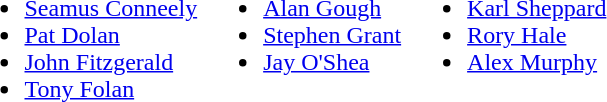<table>
<tr style="vertical-align:top">
<td><br><ul><li> <a href='#'>Seamus Conneely</a></li><li> <a href='#'>Pat Dolan</a></li><li> <a href='#'>John Fitzgerald</a></li><li> <a href='#'>Tony Folan</a></li></ul></td>
<td><br><ul><li> <a href='#'>Alan Gough</a></li><li> <a href='#'>Stephen Grant</a></li><li> <a href='#'>Jay O'Shea</a></li></ul></td>
<td><br><ul><li> <a href='#'>Karl Sheppard</a></li><li> <a href='#'>Rory Hale</a></li><li> <a href='#'>Alex Murphy</a></li></ul></td>
</tr>
</table>
